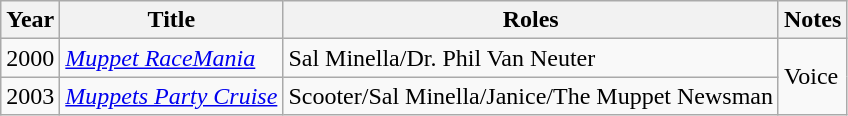<table class="wikitable sortable">
<tr>
<th>Year</th>
<th>Title</th>
<th>Roles</th>
<th>Notes</th>
</tr>
<tr>
<td>2000</td>
<td><em><a href='#'>Muppet RaceMania</a></em></td>
<td>Sal Minella/Dr. Phil Van Neuter</td>
<td rowspan="2">Voice</td>
</tr>
<tr>
<td>2003</td>
<td><em><a href='#'>Muppets Party Cruise</a></em></td>
<td>Scooter/Sal Minella/Janice/The Muppet Newsman</td>
</tr>
</table>
